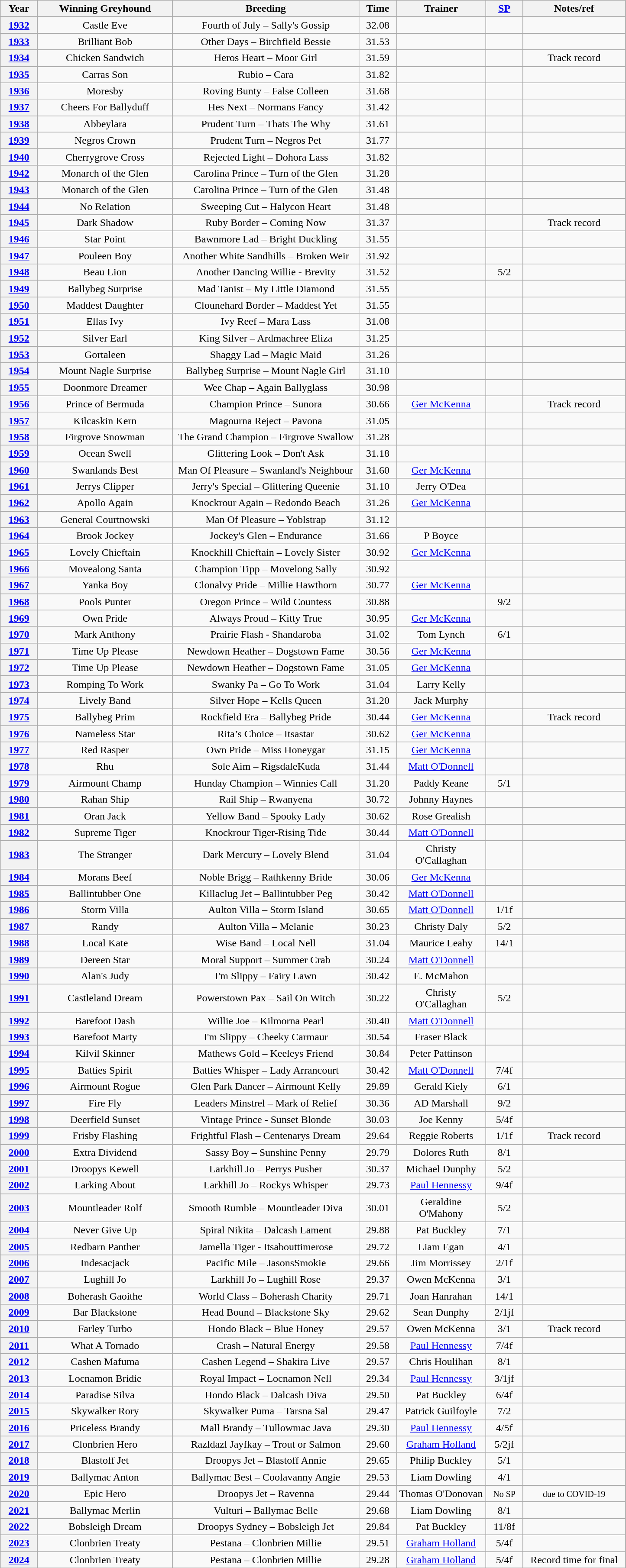<table class="wikitable" style="text-align:center">
<tr>
<th width=50>Year</th>
<th width=200>Winning Greyhound</th>
<th width=280>Breeding</th>
<th width=50>Time</th>
<th width=130>Trainer</th>
<th width=50><a href='#'>SP</a></th>
<th width=150>Notes/ref</th>
</tr>
<tr>
<th><a href='#'>1932</a></th>
<td>Castle Eve</td>
<td>Fourth of July – Sally's Gossip</td>
<td>32.08</td>
<td></td>
<td></td>
<td></td>
</tr>
<tr>
<th><a href='#'>1933</a></th>
<td>Brilliant Bob</td>
<td>Other Days – Birchfield Bessie</td>
<td>31.53</td>
<td></td>
<td></td>
<td></td>
</tr>
<tr>
<th><a href='#'>1934</a></th>
<td>Chicken Sandwich</td>
<td>Heros Heart – Moor Girl</td>
<td>31.59</td>
<td></td>
<td></td>
<td>Track record</td>
</tr>
<tr>
<th><a href='#'>1935</a></th>
<td>Carras Son</td>
<td>Rubio – Cara</td>
<td>31.82</td>
<td></td>
<td></td>
<td></td>
</tr>
<tr>
<th><a href='#'>1936</a></th>
<td>Moresby</td>
<td>Roving Bunty – False Colleen</td>
<td>31.68</td>
<td></td>
<td></td>
<td></td>
</tr>
<tr>
<th><a href='#'>1937</a></th>
<td>Cheers For Ballyduff</td>
<td>Hes Next – Normans Fancy</td>
<td>31.42</td>
<td></td>
<td></td>
<td></td>
</tr>
<tr>
<th><a href='#'>1938</a></th>
<td>Abbeylara</td>
<td>Prudent Turn – Thats The Why</td>
<td>31.61</td>
<td></td>
<td></td>
<td></td>
</tr>
<tr>
<th><a href='#'>1939</a></th>
<td>Negros Crown</td>
<td>Prudent Turn – Negros Pet</td>
<td>31.77</td>
<td></td>
<td></td>
<td></td>
</tr>
<tr>
<th><a href='#'>1940</a></th>
<td>Cherrygrove Cross</td>
<td>Rejected Light – Dohora Lass</td>
<td>31.82</td>
<td></td>
<td></td>
<td></td>
</tr>
<tr>
<th><a href='#'>1942</a></th>
<td>Monarch of the Glen</td>
<td>Carolina Prince – Turn of the Glen</td>
<td>31.28</td>
<td></td>
<td></td>
<td></td>
</tr>
<tr>
<th><a href='#'>1943</a></th>
<td>Monarch of the Glen</td>
<td>Carolina Prince – Turn of the Glen</td>
<td>31.48</td>
<td></td>
<td></td>
<td></td>
</tr>
<tr>
<th><a href='#'>1944</a></th>
<td>No Relation</td>
<td>Sweeping Cut – Halycon Heart</td>
<td>31.48</td>
<td></td>
<td></td>
<td></td>
</tr>
<tr>
<th><a href='#'>1945</a></th>
<td>Dark Shadow</td>
<td>Ruby Border – Coming Now</td>
<td>31.37</td>
<td></td>
<td></td>
<td>Track record</td>
</tr>
<tr>
<th><a href='#'>1946</a></th>
<td>Star Point</td>
<td>Bawnmore Lad – Bright Duckling</td>
<td>31.55</td>
<td></td>
<td></td>
<td></td>
</tr>
<tr>
<th><a href='#'>1947</a></th>
<td>Pouleen Boy</td>
<td>Another White Sandhills – Broken Weir</td>
<td>31.92</td>
<td></td>
<td></td>
<td></td>
</tr>
<tr>
<th><a href='#'>1948</a></th>
<td>Beau Lion</td>
<td>Another Dancing Willie - Brevity</td>
<td>31.52</td>
<td></td>
<td>5/2</td>
<td></td>
</tr>
<tr>
<th><a href='#'>1949</a></th>
<td>Ballybeg Surprise</td>
<td>Mad Tanist – My Little Diamond</td>
<td>31.55</td>
<td></td>
<td></td>
<td></td>
</tr>
<tr>
<th><a href='#'>1950</a></th>
<td>Maddest Daughter</td>
<td>Clounehard Border – Maddest Yet</td>
<td>31.55</td>
<td></td>
<td></td>
<td></td>
</tr>
<tr>
<th><a href='#'>1951</a></th>
<td>Ellas Ivy</td>
<td>Ivy Reef – Mara Lass</td>
<td>31.08</td>
<td></td>
<td></td>
<td></td>
</tr>
<tr>
<th><a href='#'>1952</a></th>
<td>Silver Earl</td>
<td>King Silver – Ardmachree Eliza</td>
<td>31.25</td>
<td></td>
<td></td>
<td></td>
</tr>
<tr>
<th><a href='#'>1953</a></th>
<td>Gortaleen</td>
<td>Shaggy Lad – Magic Maid</td>
<td>31.26</td>
<td></td>
<td></td>
<td></td>
</tr>
<tr>
<th><a href='#'>1954</a></th>
<td>Mount Nagle Surprise</td>
<td>Ballybeg Surprise – Mount Nagle Girl</td>
<td>31.10</td>
<td></td>
<td></td>
<td></td>
</tr>
<tr>
<th><a href='#'>1955</a></th>
<td>Doonmore Dreamer</td>
<td>Wee Chap – Again Ballyglass</td>
<td>30.98</td>
<td></td>
<td></td>
<td></td>
</tr>
<tr>
<th><a href='#'>1956</a></th>
<td>Prince of Bermuda</td>
<td>Champion Prince – Sunora</td>
<td>30.66</td>
<td><a href='#'>Ger McKenna</a></td>
<td></td>
<td>Track record</td>
</tr>
<tr>
<th><a href='#'>1957</a></th>
<td>Kilcaskin Kern</td>
<td>Magourna Reject – Pavona</td>
<td>31.05</td>
<td></td>
<td></td>
<td></td>
</tr>
<tr>
<th><a href='#'>1958</a></th>
<td>Firgrove Snowman </td>
<td>The Grand Champion – Firgrove Swallow</td>
<td>31.28</td>
<td></td>
<td></td>
<td></td>
</tr>
<tr>
<th><a href='#'>1959</a></th>
<td>Ocean Swell</td>
<td>Glittering Look – Don't Ask</td>
<td>31.18</td>
<td></td>
<td></td>
<td></td>
</tr>
<tr>
<th><a href='#'>1960</a></th>
<td>Swanlands Best</td>
<td>Man Of Pleasure – Swanland's Neighbour</td>
<td>31.60</td>
<td><a href='#'>Ger McKenna</a></td>
<td></td>
<td></td>
</tr>
<tr>
<th><a href='#'>1961</a></th>
<td>Jerrys Clipper</td>
<td>Jerry's Special – Glittering Queenie</td>
<td>31.10</td>
<td>Jerry O'Dea</td>
<td></td>
<td></td>
</tr>
<tr>
<th><a href='#'>1962</a></th>
<td>Apollo Again</td>
<td>Knockrour Again – Redondo Beach</td>
<td>31.26</td>
<td><a href='#'>Ger McKenna</a></td>
<td></td>
<td></td>
</tr>
<tr>
<th><a href='#'>1963</a></th>
<td>General Courtnowski</td>
<td>Man Of Pleasure – Yoblstrap</td>
<td>31.12</td>
<td></td>
<td></td>
<td></td>
</tr>
<tr>
<th><a href='#'>1964</a></th>
<td>Brook Jockey</td>
<td>Jockey's Glen – Endurance</td>
<td>31.66</td>
<td>P Boyce</td>
<td></td>
<td></td>
</tr>
<tr>
<th><a href='#'>1965</a></th>
<td>Lovely Chieftain</td>
<td>Knockhill Chieftain – Lovely Sister</td>
<td>30.92</td>
<td><a href='#'>Ger McKenna</a></td>
<td></td>
<td></td>
</tr>
<tr>
<th><a href='#'>1966</a></th>
<td>Movealong Santa</td>
<td>Champion Tipp – Movelong Sally</td>
<td>30.92</td>
<td></td>
<td></td>
<td></td>
</tr>
<tr>
<th><a href='#'>1967</a></th>
<td>Yanka Boy</td>
<td>Clonalvy Pride – Millie Hawthorn</td>
<td>30.77</td>
<td><a href='#'>Ger McKenna</a></td>
<td></td>
<td></td>
</tr>
<tr>
<th><a href='#'>1968</a></th>
<td>Pools Punter</td>
<td>Oregon Prince – Wild Countess</td>
<td>30.88</td>
<td></td>
<td>9/2</td>
<td></td>
</tr>
<tr>
<th><a href='#'>1969</a></th>
<td>Own Pride</td>
<td>Always Proud – Kitty True</td>
<td>30.95</td>
<td><a href='#'>Ger McKenna</a></td>
<td></td>
<td></td>
</tr>
<tr>
<th><a href='#'>1970</a></th>
<td>Mark Anthony</td>
<td>Prairie Flash - Shandaroba</td>
<td>31.02</td>
<td>Tom Lynch</td>
<td>6/1</td>
<td></td>
</tr>
<tr>
<th><a href='#'>1971</a></th>
<td>Time Up Please</td>
<td>Newdown Heather – Dogstown Fame</td>
<td>30.56</td>
<td><a href='#'>Ger McKenna</a></td>
<td></td>
<td></td>
</tr>
<tr>
<th><a href='#'>1972</a></th>
<td>Time Up Please</td>
<td>Newdown Heather – Dogstown Fame</td>
<td>31.05</td>
<td><a href='#'>Ger McKenna</a></td>
<td></td>
<td></td>
</tr>
<tr>
<th><a href='#'>1973</a></th>
<td>Romping To Work</td>
<td>Swanky Pa – Go To Work</td>
<td>31.04</td>
<td>Larry Kelly</td>
<td></td>
<td></td>
</tr>
<tr>
<th><a href='#'>1974</a></th>
<td>Lively Band</td>
<td>Silver Hope – Kells Queen</td>
<td>31.20</td>
<td>Jack Murphy</td>
<td></td>
<td></td>
</tr>
<tr>
<th><a href='#'>1975</a></th>
<td>Ballybeg Prim</td>
<td>Rockfield Era – Ballybeg Pride</td>
<td>30.44</td>
<td><a href='#'>Ger McKenna</a></td>
<td></td>
<td>Track record</td>
</tr>
<tr>
<th><a href='#'>1976</a></th>
<td>Nameless Star</td>
<td>Rita’s Choice – Itsastar</td>
<td>30.62</td>
<td><a href='#'>Ger McKenna</a></td>
<td></td>
<td></td>
</tr>
<tr>
<th><a href='#'>1977</a></th>
<td>Red Rasper</td>
<td>Own Pride – Miss Honeygar</td>
<td>31.15</td>
<td><a href='#'>Ger McKenna</a></td>
<td></td>
<td></td>
</tr>
<tr>
<th><a href='#'>1978</a></th>
<td>Rhu</td>
<td>Sole Aim – RigsdaleKuda</td>
<td>31.44</td>
<td><a href='#'>Matt O'Donnell</a></td>
<td></td>
<td></td>
</tr>
<tr>
<th><a href='#'>1979</a></th>
<td>Airmount Champ</td>
<td>Hunday Champion – Winnies Call</td>
<td>31.20</td>
<td>Paddy Keane</td>
<td>5/1</td>
<td></td>
</tr>
<tr>
<th><a href='#'>1980</a></th>
<td>Rahan Ship </td>
<td>Rail Ship – Rwanyena</td>
<td>30.72</td>
<td>Johnny Haynes</td>
<td></td>
<td></td>
</tr>
<tr>
<th><a href='#'>1981</a></th>
<td>Oran Jack</td>
<td>Yellow Band – Spooky Lady</td>
<td>30.62</td>
<td>Rose Grealish</td>
<td></td>
<td></td>
</tr>
<tr>
<th><a href='#'>1982</a></th>
<td>Supreme Tiger</td>
<td>Knockrour Tiger-Rising Tide</td>
<td>30.44</td>
<td><a href='#'>Matt O'Donnell</a></td>
<td></td>
<td></td>
</tr>
<tr>
<th><a href='#'>1983</a></th>
<td>The Stranger</td>
<td>Dark Mercury – Lovely Blend</td>
<td>31.04</td>
<td>Christy O'Callaghan</td>
<td></td>
<td></td>
</tr>
<tr>
<th><a href='#'>1984</a></th>
<td>Morans Beef</td>
<td>Noble Brigg – Rathkenny Bride</td>
<td>30.06</td>
<td><a href='#'>Ger McKenna</a></td>
<td></td>
<td></td>
</tr>
<tr>
<th><a href='#'>1985</a></th>
<td>Ballintubber One</td>
<td>Killaclug Jet – Ballintubber Peg</td>
<td>30.42</td>
<td><a href='#'>Matt O'Donnell</a></td>
<td></td>
<td></td>
</tr>
<tr>
<th><a href='#'>1986</a></th>
<td>Storm Villa</td>
<td>Aulton Villa – Storm Island</td>
<td>30.65</td>
<td><a href='#'>Matt O'Donnell</a></td>
<td>1/1f</td>
<td></td>
</tr>
<tr>
<th><a href='#'>1987</a></th>
<td>Randy</td>
<td>Aulton Villa – Melanie</td>
<td>30.23</td>
<td>Christy Daly</td>
<td>5/2</td>
<td></td>
</tr>
<tr>
<th><a href='#'>1988</a></th>
<td>Local Kate</td>
<td>Wise Band – Local Nell</td>
<td>31.04</td>
<td>Maurice Leahy</td>
<td>14/1</td>
<td></td>
</tr>
<tr>
<th><a href='#'>1989</a></th>
<td>Dereen Star</td>
<td>Moral Support – Summer Crab</td>
<td>30.24</td>
<td><a href='#'>Matt O'Donnell</a></td>
<td></td>
<td></td>
</tr>
<tr>
<th><a href='#'>1990</a></th>
<td>Alan's Judy</td>
<td>I'm Slippy – Fairy Lawn</td>
<td>30.42</td>
<td>E. McMahon</td>
<td></td>
<td></td>
</tr>
<tr>
<th><a href='#'>1991</a></th>
<td>Castleland Dream</td>
<td>Powerstown Pax – Sail On Witch</td>
<td>30.22</td>
<td>Christy O'Callaghan</td>
<td>5/2</td>
<td></td>
</tr>
<tr>
<th><a href='#'>1992</a></th>
<td>Barefoot Dash</td>
<td>Willie Joe – Kilmorna Pearl</td>
<td>30.40</td>
<td><a href='#'>Matt O'Donnell</a></td>
<td></td>
<td></td>
</tr>
<tr>
<th><a href='#'>1993</a></th>
<td>Barefoot Marty</td>
<td>I'm Slippy – Cheeky Carmaur</td>
<td>30.54</td>
<td>Fraser Black</td>
<td></td>
<td></td>
</tr>
<tr>
<th><a href='#'>1994</a></th>
<td>Kilvil Skinner</td>
<td>Mathews Gold – Keeleys Friend</td>
<td>30.84</td>
<td>Peter Pattinson</td>
<td></td>
<td></td>
</tr>
<tr>
<th><a href='#'>1995</a></th>
<td>Batties Spirit</td>
<td>Batties Whisper – Lady Arrancourt</td>
<td>30.42</td>
<td><a href='#'>Matt O'Donnell</a></td>
<td>7/4f</td>
<td></td>
</tr>
<tr>
<th><a href='#'>1996</a></th>
<td>Airmount Rogue</td>
<td>Glen Park Dancer – Airmount Kelly</td>
<td>29.89</td>
<td>Gerald Kiely</td>
<td>6/1</td>
<td></td>
</tr>
<tr>
<th><a href='#'>1997</a></th>
<td>Fire Fly</td>
<td>Leaders Minstrel – Mark of Relief</td>
<td>30.36</td>
<td>AD Marshall</td>
<td>9/2</td>
<td></td>
</tr>
<tr>
<th><a href='#'>1998</a></th>
<td>Deerfield Sunset</td>
<td>Vintage Prince - Sunset Blonde</td>
<td>30.03</td>
<td>Joe Kenny</td>
<td>5/4f</td>
<td></td>
</tr>
<tr>
<th><a href='#'>1999</a></th>
<td>Frisby Flashing</td>
<td>Frightful Flash – Centenarys Dream</td>
<td>29.64</td>
<td>Reggie Roberts</td>
<td>1/1f</td>
<td>Track record</td>
</tr>
<tr>
<th><a href='#'>2000</a></th>
<td>Extra Dividend</td>
<td>Sassy Boy – Sunshine Penny</td>
<td>29.79</td>
<td>Dolores Ruth</td>
<td>8/1</td>
<td></td>
</tr>
<tr>
<th><a href='#'>2001</a></th>
<td>Droopys Kewell</td>
<td>Larkhill Jo – Perrys Pusher</td>
<td>30.37</td>
<td>Michael Dunphy</td>
<td>5/2</td>
<td></td>
</tr>
<tr>
<th><a href='#'>2002</a></th>
<td>Larking About</td>
<td>Larkhill Jo – Rockys Whisper</td>
<td>29.73</td>
<td><a href='#'>Paul Hennessy</a></td>
<td>9/4f</td>
<td></td>
</tr>
<tr>
<th><a href='#'>2003</a></th>
<td>Mountleader Rolf</td>
<td>Smooth Rumble – Mountleader Diva</td>
<td>30.01</td>
<td>Geraldine O'Mahony</td>
<td>5/2</td>
<td></td>
</tr>
<tr>
<th><a href='#'>2004</a></th>
<td>Never Give Up</td>
<td>Spiral Nikita – Dalcash Lament</td>
<td>29.88</td>
<td>Pat Buckley</td>
<td>7/1</td>
<td></td>
</tr>
<tr>
<th><a href='#'>2005</a></th>
<td>Redbarn Panther</td>
<td>Jamella Tiger - Itsabouttimerose</td>
<td>29.72</td>
<td>Liam Egan</td>
<td>4/1</td>
<td></td>
</tr>
<tr>
<th><a href='#'>2006</a></th>
<td>Indesacjack</td>
<td>Pacific Mile – JasonsSmokie</td>
<td>29.66</td>
<td>Jim Morrissey</td>
<td>2/1f</td>
<td></td>
</tr>
<tr>
<th><a href='#'>2007</a></th>
<td>Lughill Jo</td>
<td>Larkhill Jo – Lughill Rose</td>
<td>29.37</td>
<td>Owen McKenna</td>
<td>3/1</td>
<td></td>
</tr>
<tr>
<th><a href='#'>2008</a></th>
<td>Boherash Gaoithe</td>
<td>World Class – Boherash Charity</td>
<td>29.71</td>
<td>Joan Hanrahan</td>
<td>14/1</td>
<td></td>
</tr>
<tr>
<th><a href='#'>2009</a></th>
<td>Bar Blackstone</td>
<td>Head Bound – Blackstone Sky</td>
<td>29.62</td>
<td>Sean Dunphy</td>
<td>2/1jf</td>
<td></td>
</tr>
<tr>
<th><a href='#'>2010</a></th>
<td>Farley Turbo</td>
<td>Hondo Black – Blue Honey</td>
<td>29.57</td>
<td>Owen McKenna</td>
<td>3/1</td>
<td>Track record</td>
</tr>
<tr>
<th><a href='#'>2011</a></th>
<td>What A Tornado</td>
<td>Crash – Natural Energy</td>
<td>29.58</td>
<td><a href='#'>Paul Hennessy</a></td>
<td>7/4f</td>
<td></td>
</tr>
<tr>
<th><a href='#'>2012</a></th>
<td>Cashen Mafuma</td>
<td>Cashen Legend – Shakira Live</td>
<td>29.57</td>
<td>Chris Houlihan</td>
<td>8/1</td>
<td></td>
</tr>
<tr>
<th><a href='#'>2013</a></th>
<td>Locnamon Bridie</td>
<td>Royal Impact – Locnamon Nell</td>
<td>29.34</td>
<td><a href='#'>Paul Hennessy</a></td>
<td>3/1jf</td>
<td></td>
</tr>
<tr>
<th><a href='#'>2014</a></th>
<td>Paradise Silva</td>
<td>Hondo Black – Dalcash Diva</td>
<td>29.50</td>
<td>Pat Buckley</td>
<td>6/4f</td>
<td></td>
</tr>
<tr>
<th><a href='#'>2015</a></th>
<td>Skywalker Rory</td>
<td>Skywalker Puma – Tarsna Sal</td>
<td>29.47</td>
<td>Patrick Guilfoyle</td>
<td>7/2</td>
<td></td>
</tr>
<tr>
<th><a href='#'>2016</a></th>
<td>Priceless Brandy</td>
<td>Mall Brandy – Tullowmac Java</td>
<td>29.30</td>
<td><a href='#'>Paul Hennessy</a></td>
<td>4/5f</td>
<td></td>
</tr>
<tr>
<th><a href='#'>2017</a></th>
<td>Clonbrien Hero</td>
<td>Razldazl Jayfkay – Trout or Salmon</td>
<td>29.60</td>
<td><a href='#'>Graham Holland</a></td>
<td>5/2jf</td>
<td></td>
</tr>
<tr>
<th><a href='#'>2018</a></th>
<td>Blastoff Jet</td>
<td>Droopys Jet – Blastoff Annie</td>
<td>29.65</td>
<td>Philip Buckley</td>
<td>5/1</td>
<td></td>
</tr>
<tr>
<th><a href='#'>2019</a></th>
<td>Ballymac Anton</td>
<td>Ballymac Best – Coolavanny Angie</td>
<td>29.53</td>
<td>Liam Dowling</td>
<td>4/1</td>
<td></td>
</tr>
<tr>
<th><a href='#'>2020</a></th>
<td>Epic Hero</td>
<td>Droopys Jet – Ravenna</td>
<td>29.44</td>
<td>Thomas O'Donovan</td>
<td><small>No SP</small></td>
<td><small>due to COVID-19</small></td>
</tr>
<tr>
<th><a href='#'>2021</a></th>
<td>Ballymac Merlin</td>
<td>Vulturi – Ballymac Belle</td>
<td>29.68</td>
<td>Liam Dowling</td>
<td>8/1</td>
<td></td>
</tr>
<tr>
<th><a href='#'>2022</a></th>
<td>Bobsleigh Dream</td>
<td>Droopys Sydney – Bobsleigh Jet</td>
<td>29.84</td>
<td>Pat Buckley</td>
<td>11/8f</td>
<td></td>
</tr>
<tr>
<th><a href='#'>2023</a></th>
<td>Clonbrien Treaty</td>
<td>Pestana – Clonbrien Millie</td>
<td>29.51</td>
<td><a href='#'>Graham Holland</a></td>
<td>5/4f</td>
<td></td>
</tr>
<tr>
<th><a href='#'>2024</a></th>
<td>Clonbrien Treaty</td>
<td>Pestana – Clonbrien Millie</td>
<td>29.28</td>
<td><a href='#'>Graham Holland</a></td>
<td>5/4f</td>
<td>Record time for final</td>
</tr>
</table>
